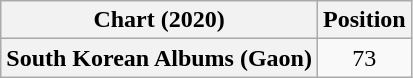<table class="wikitable sortable plainrowheaders" style="text-align:center;">
<tr>
<th>Chart (2020)</th>
<th>Position</th>
</tr>
<tr>
<th scope="row">South Korean Albums (Gaon)</th>
<td>73</td>
</tr>
</table>
